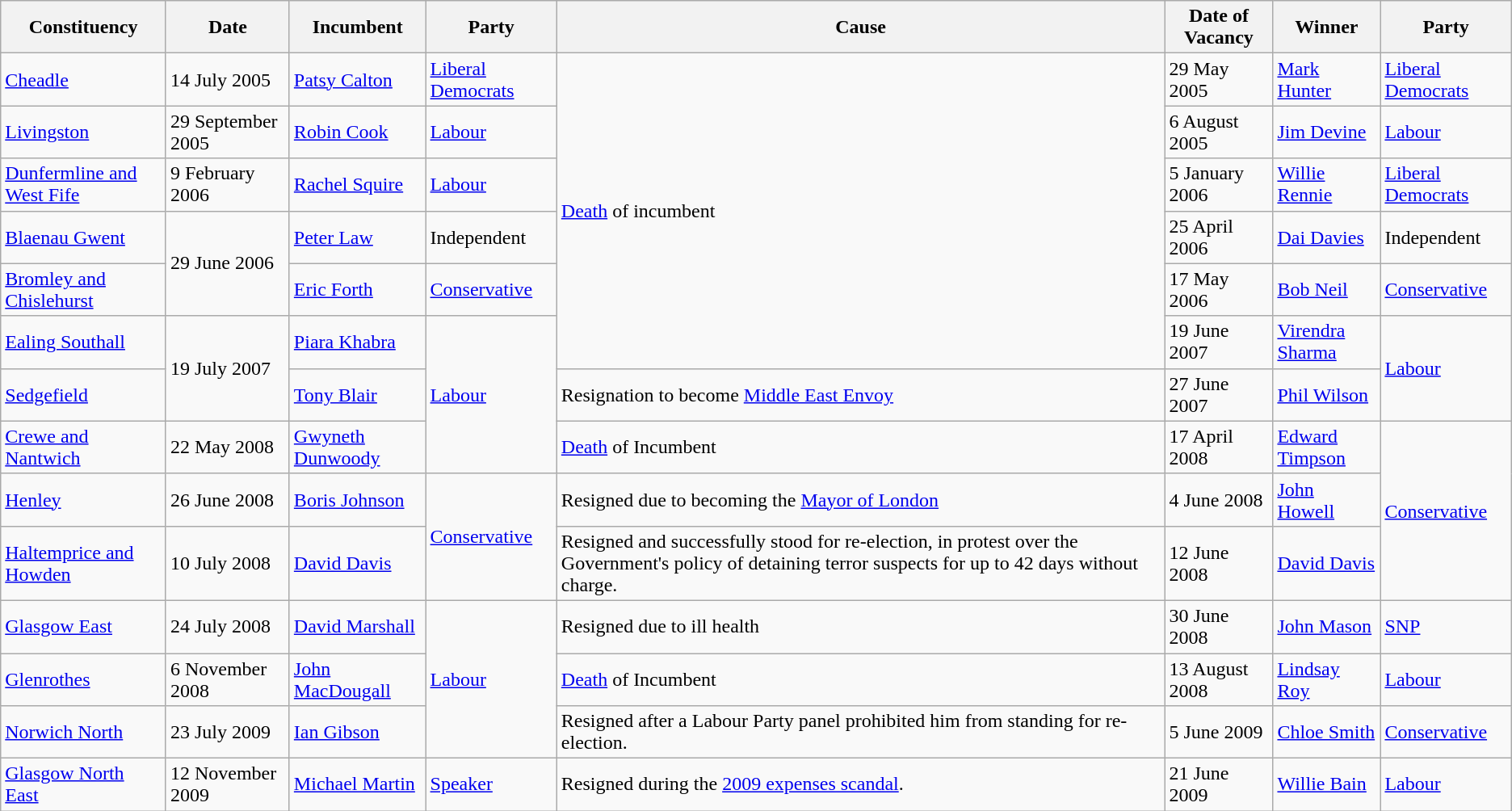<table class="wikitable">
<tr>
<th>Constituency</th>
<th>Date</th>
<th>Incumbent</th>
<th>Party</th>
<th>Cause</th>
<th>Date of Vacancy</th>
<th>Winner</th>
<th>Party</th>
</tr>
<tr>
<td><a href='#'>Cheadle</a></td>
<td>14 July 2005</td>
<td><a href='#'>Patsy Calton</a></td>
<td><a href='#'>Liberal Democrats</a></td>
<td rowspan="6"><a href='#'>Death</a> of incumbent</td>
<td>29 May 2005</td>
<td><a href='#'>Mark Hunter</a></td>
<td><a href='#'>Liberal Democrats</a></td>
</tr>
<tr>
<td><a href='#'>Livingston</a></td>
<td>29 September 2005</td>
<td><a href='#'>Robin Cook</a></td>
<td><a href='#'>Labour</a></td>
<td>6 August 2005</td>
<td><a href='#'>Jim Devine</a></td>
<td><a href='#'>Labour</a></td>
</tr>
<tr>
<td><a href='#'>Dunfermline and West Fife</a></td>
<td>9 February 2006</td>
<td><a href='#'>Rachel Squire</a></td>
<td><a href='#'>Labour</a></td>
<td>5 January 2006</td>
<td><a href='#'>Willie Rennie</a></td>
<td><a href='#'>Liberal Democrats</a></td>
</tr>
<tr>
<td><a href='#'>Blaenau Gwent</a></td>
<td rowspan="2">29 June 2006</td>
<td><a href='#'>Peter Law</a></td>
<td>Independent</td>
<td>25 April 2006</td>
<td><a href='#'>Dai Davies</a></td>
<td>Independent</td>
</tr>
<tr>
<td><a href='#'>Bromley and Chislehurst</a></td>
<td><a href='#'>Eric Forth</a></td>
<td><a href='#'>Conservative</a></td>
<td>17 May 2006</td>
<td><a href='#'>Bob Neil</a></td>
<td><a href='#'>Conservative</a></td>
</tr>
<tr>
<td><a href='#'>Ealing Southall</a></td>
<td rowspan="2">19 July 2007</td>
<td><a href='#'>Piara Khabra</a></td>
<td rowspan="3"><a href='#'>Labour</a></td>
<td>19 June 2007</td>
<td><a href='#'>Virendra Sharma</a></td>
<td rowspan="2"><a href='#'>Labour</a></td>
</tr>
<tr>
<td><a href='#'>Sedgefield</a></td>
<td><a href='#'>Tony Blair</a></td>
<td>Resignation to become <a href='#'>Middle East Envoy</a></td>
<td>27 June 2007</td>
<td><a href='#'>Phil Wilson</a></td>
</tr>
<tr>
<td><a href='#'>Crewe and Nantwich</a></td>
<td>22 May 2008</td>
<td><a href='#'>Gwyneth Dunwoody</a></td>
<td><a href='#'>Death</a> of Incumbent</td>
<td>17 April 2008</td>
<td><a href='#'>Edward Timpson</a></td>
<td rowspan="3"><a href='#'>Conservative</a></td>
</tr>
<tr>
<td><a href='#'>Henley</a></td>
<td>26 June 2008</td>
<td><a href='#'>Boris Johnson</a></td>
<td rowspan="2"><a href='#'>Conservative</a></td>
<td>Resigned due to becoming the <a href='#'>Mayor of London</a></td>
<td>4 June 2008</td>
<td><a href='#'>John Howell</a></td>
</tr>
<tr>
<td><a href='#'>Haltemprice and Howden</a></td>
<td>10 July 2008</td>
<td><a href='#'>David Davis</a></td>
<td>Resigned and successfully stood for re-election, in protest over the Government's policy of detaining terror suspects for up to 42 days without charge.</td>
<td>12 June 2008</td>
<td><a href='#'>David Davis</a></td>
</tr>
<tr>
<td><a href='#'>Glasgow East</a></td>
<td>24 July 2008</td>
<td><a href='#'>David Marshall</a></td>
<td rowspan="3"><a href='#'>Labour</a></td>
<td>Resigned due to ill health</td>
<td>30 June 2008</td>
<td><a href='#'>John Mason</a></td>
<td><a href='#'>SNP</a></td>
</tr>
<tr>
<td><a href='#'>Glenrothes</a></td>
<td>6 November 2008</td>
<td><a href='#'>John MacDougall</a></td>
<td><a href='#'>Death</a> of Incumbent</td>
<td>13 August 2008</td>
<td><a href='#'>Lindsay Roy</a></td>
<td><a href='#'>Labour</a></td>
</tr>
<tr>
<td><a href='#'>Norwich North</a></td>
<td>23 July 2009</td>
<td><a href='#'>Ian Gibson</a></td>
<td>Resigned after a Labour Party panel prohibited him from standing for re-election.</td>
<td>5 June 2009</td>
<td><a href='#'>Chloe Smith</a></td>
<td><a href='#'>Conservative</a></td>
</tr>
<tr>
<td><a href='#'>Glasgow North East</a></td>
<td>12 November 2009</td>
<td><a href='#'>Michael Martin</a></td>
<td><a href='#'>Speaker</a></td>
<td>Resigned during the <a href='#'>2009 expenses scandal</a>.</td>
<td>21 June 2009</td>
<td><a href='#'>Willie Bain</a></td>
<td><a href='#'>Labour</a></td>
</tr>
</table>
